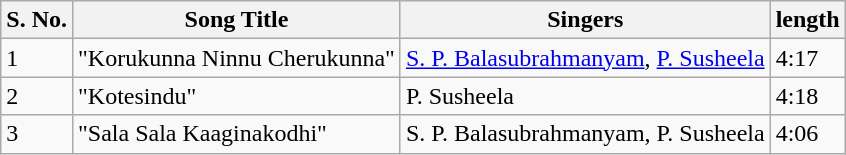<table class="wikitable">
<tr>
<th>S. No.</th>
<th>Song Title</th>
<th>Singers</th>
<th>length</th>
</tr>
<tr>
<td>1</td>
<td>"Korukunna Ninnu Cherukunna"</td>
<td><a href='#'>S. P. Balasubrahmanyam</a>, <a href='#'>P. Susheela</a></td>
<td>4:17</td>
</tr>
<tr>
<td>2</td>
<td>"Kotesindu"</td>
<td>P. Susheela</td>
<td>4:18</td>
</tr>
<tr>
<td>3</td>
<td>"Sala Sala Kaaginakodhi"</td>
<td>S. P. Balasubrahmanyam, P.  Susheela</td>
<td>4:06</td>
</tr>
</table>
